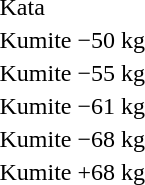<table>
<tr>
</tr>
<tr>
<td rowspan=2>Kata</td>
<td rowspan=2></td>
<td rowspan=2></td>
<td></td>
</tr>
<tr>
<td></td>
</tr>
<tr>
<td rowspan=2>Kumite −50 kg</td>
<td rowspan=2></td>
<td rowspan=2></td>
<td></td>
</tr>
<tr>
<td></td>
</tr>
<tr>
<td rowspan=2>Kumite −55 kg</td>
<td rowspan=2></td>
<td rowspan=2></td>
<td></td>
</tr>
<tr>
<td></td>
</tr>
<tr>
<td rowspan=2>Kumite −61 kg</td>
<td rowspan=2></td>
<td rowspan=2></td>
<td></td>
</tr>
<tr>
<td></td>
</tr>
<tr>
<td rowspan=2>Kumite −68 kg</td>
<td rowspan=2></td>
<td rowspan=2></td>
<td></td>
</tr>
<tr>
<td></td>
</tr>
<tr>
<td rowspan=2>Kumite +68 kg</td>
<td rowspan=2></td>
<td rowspan=2></td>
<td></td>
</tr>
<tr>
<td></td>
</tr>
</table>
